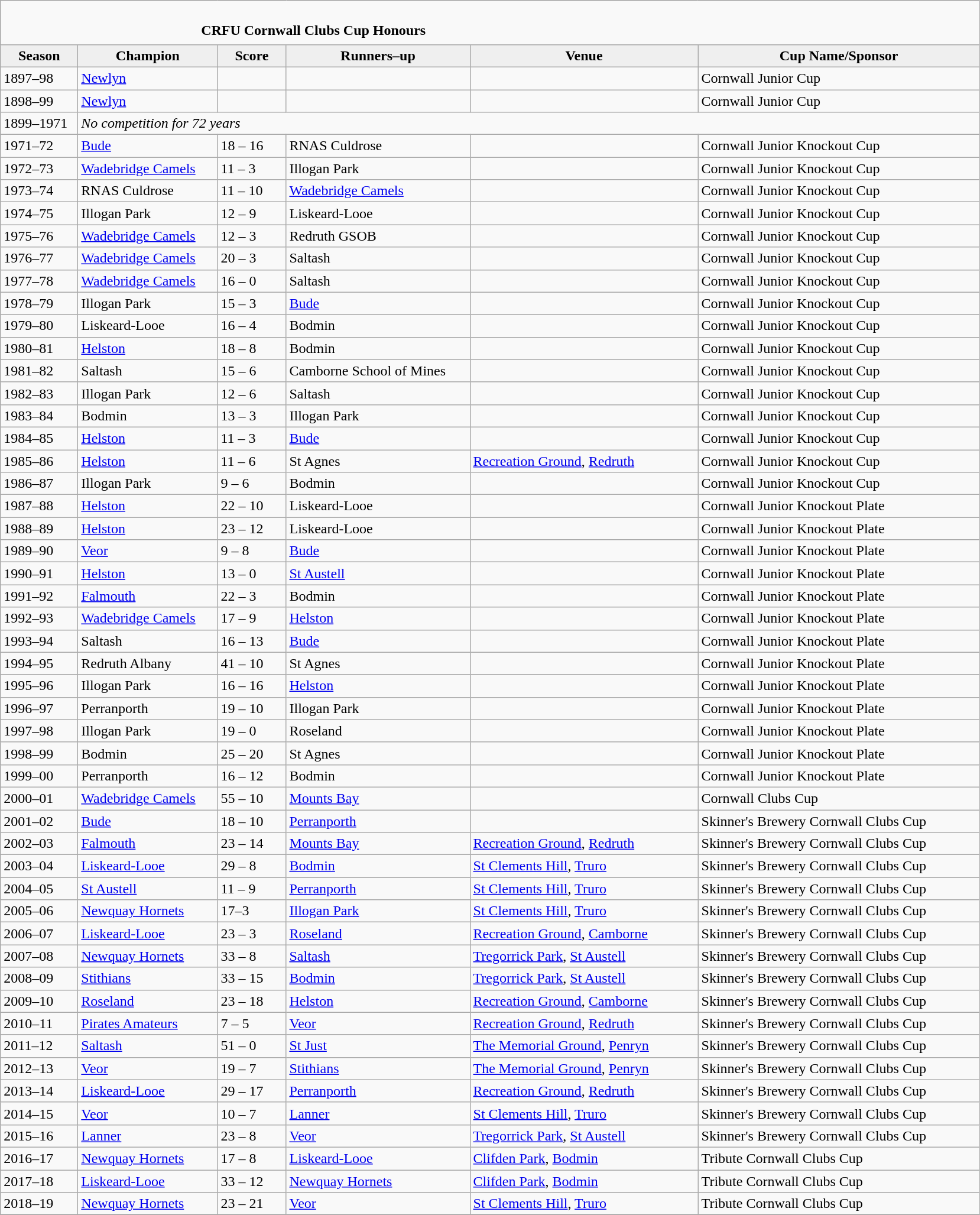<table class="wikitable" style="text-align: left;">
<tr>
<td colspan="11" cellpadding="0" cellspacing="0"><br><table border="0" style="width:100%;" cellpadding="0" cellspacing="0">
<tr>
<td style="width:20%; border:0;"></td>
<td style="border:0;"><strong>CRFU Cornwall Clubs Cup Honours</strong></td>
<td style="width:20%; border:0;"></td>
</tr>
</table>
</td>
</tr>
<tr>
<th style="background:#efefef; width:80px;">Season</th>
<th style="background:#efefef; width:150px;">Champion</th>
<th style="background:#efefef; width:70px;">Score</th>
<th style="background:#efefef; width:200px;">Runners–up</th>
<th style="background:#efefef; width:250px;">Venue</th>
<th style="background:#efefef; width:310px;">Cup Name/Sponsor</th>
</tr>
<tr align=left>
<td>1897–98</td>
<td><a href='#'>Newlyn</a></td>
<td></td>
<td></td>
<td></td>
<td>Cornwall Junior Cup</td>
</tr>
<tr>
<td>1898–99</td>
<td><a href='#'>Newlyn</a></td>
<td></td>
<td></td>
<td></td>
<td>Cornwall Junior Cup</td>
</tr>
<tr>
<td>1899–1971</td>
<td colspan="5"><em>No competition for 72 years</em></td>
</tr>
<tr>
<td>1971–72</td>
<td><a href='#'>Bude</a></td>
<td>18 – 16</td>
<td>RNAS Culdrose</td>
<td></td>
<td>Cornwall Junior Knockout Cup</td>
</tr>
<tr>
<td>1972–73</td>
<td><a href='#'>Wadebridge Camels</a></td>
<td>11 – 3</td>
<td>Illogan Park</td>
<td></td>
<td>Cornwall Junior Knockout Cup</td>
</tr>
<tr>
<td>1973–74</td>
<td>RNAS Culdrose</td>
<td>11 – 10</td>
<td><a href='#'>Wadebridge Camels</a></td>
<td></td>
<td>Cornwall Junior Knockout Cup</td>
</tr>
<tr>
<td>1974–75</td>
<td>Illogan Park</td>
<td>12 – 9</td>
<td>Liskeard-Looe</td>
<td></td>
<td>Cornwall Junior Knockout Cup</td>
</tr>
<tr>
<td>1975–76</td>
<td><a href='#'>Wadebridge Camels</a></td>
<td>12 – 3</td>
<td>Redruth GSOB</td>
<td></td>
<td>Cornwall Junior Knockout Cup</td>
</tr>
<tr>
<td>1976–77</td>
<td><a href='#'>Wadebridge Camels</a></td>
<td>20 – 3</td>
<td>Saltash</td>
<td></td>
<td>Cornwall Junior Knockout Cup</td>
</tr>
<tr>
<td>1977–78</td>
<td><a href='#'>Wadebridge Camels</a></td>
<td>16 – 0</td>
<td>Saltash</td>
<td></td>
<td>Cornwall Junior Knockout Cup</td>
</tr>
<tr>
<td>1978–79</td>
<td>Illogan Park</td>
<td>15 – 3</td>
<td><a href='#'>Bude</a></td>
<td></td>
<td>Cornwall Junior Knockout Cup</td>
</tr>
<tr>
<td>1979–80</td>
<td>Liskeard-Looe</td>
<td>16 – 4</td>
<td>Bodmin</td>
<td></td>
<td>Cornwall Junior Knockout Cup</td>
</tr>
<tr>
<td>1980–81</td>
<td><a href='#'>Helston</a></td>
<td>18 – 8</td>
<td>Bodmin</td>
<td></td>
<td>Cornwall Junior Knockout Cup</td>
</tr>
<tr>
<td>1981–82</td>
<td>Saltash</td>
<td>15 – 6</td>
<td>Camborne School of Mines</td>
<td></td>
<td>Cornwall Junior Knockout Cup</td>
</tr>
<tr>
<td>1982–83</td>
<td>Illogan Park</td>
<td>12 – 6</td>
<td>Saltash</td>
<td></td>
<td>Cornwall Junior Knockout Cup</td>
</tr>
<tr>
<td>1983–84</td>
<td>Bodmin</td>
<td>13 – 3</td>
<td>Illogan Park</td>
<td></td>
<td>Cornwall Junior Knockout Cup</td>
</tr>
<tr>
<td>1984–85</td>
<td><a href='#'>Helston</a></td>
<td>11 – 3</td>
<td><a href='#'>Bude</a></td>
<td></td>
<td>Cornwall Junior Knockout Cup</td>
</tr>
<tr>
<td>1985–86</td>
<td><a href='#'>Helston</a></td>
<td>11 – 6</td>
<td>St Agnes</td>
<td><a href='#'>Recreation Ground</a>, <a href='#'>Redruth</a></td>
<td>Cornwall Junior Knockout Cup</td>
</tr>
<tr>
<td>1986–87</td>
<td>Illogan Park</td>
<td>9 – 6</td>
<td>Bodmin</td>
<td></td>
<td>Cornwall Junior Knockout Cup</td>
</tr>
<tr>
<td>1987–88</td>
<td><a href='#'>Helston</a></td>
<td>22 – 10</td>
<td>Liskeard-Looe</td>
<td></td>
<td>Cornwall Junior Knockout Plate</td>
</tr>
<tr>
<td>1988–89</td>
<td><a href='#'>Helston</a></td>
<td>23 – 12</td>
<td>Liskeard-Looe</td>
<td></td>
<td>Cornwall Junior Knockout Plate</td>
</tr>
<tr>
<td>1989–90</td>
<td><a href='#'>Veor</a></td>
<td>9 – 8</td>
<td><a href='#'>Bude</a></td>
<td></td>
<td>Cornwall Junior Knockout Plate</td>
</tr>
<tr>
<td>1990–91</td>
<td><a href='#'>Helston</a></td>
<td>13 – 0</td>
<td><a href='#'>St Austell</a></td>
<td></td>
<td>Cornwall Junior Knockout Plate</td>
</tr>
<tr>
<td>1991–92</td>
<td><a href='#'>Falmouth</a></td>
<td>22 – 3</td>
<td>Bodmin</td>
<td></td>
<td>Cornwall Junior Knockout Plate</td>
</tr>
<tr>
<td>1992–93</td>
<td><a href='#'>Wadebridge Camels</a></td>
<td>17 – 9</td>
<td><a href='#'>Helston</a></td>
<td></td>
<td>Cornwall Junior Knockout Plate</td>
</tr>
<tr>
<td>1993–94</td>
<td>Saltash</td>
<td>16 – 13</td>
<td><a href='#'>Bude</a></td>
<td></td>
<td>Cornwall Junior Knockout Plate</td>
</tr>
<tr>
<td>1994–95</td>
<td>Redruth Albany</td>
<td>41 – 10</td>
<td>St Agnes</td>
<td></td>
<td>Cornwall Junior Knockout Plate</td>
</tr>
<tr>
<td>1995–96</td>
<td>Illogan Park</td>
<td>16 – 16</td>
<td><a href='#'>Helston</a></td>
<td></td>
<td>Cornwall Junior Knockout Plate</td>
</tr>
<tr>
<td>1996–97</td>
<td>Perranporth</td>
<td>19 – 10</td>
<td>Illogan Park</td>
<td></td>
<td>Cornwall Junior Knockout Plate</td>
</tr>
<tr>
<td>1997–98</td>
<td>Illogan Park</td>
<td>19 – 0</td>
<td>Roseland</td>
<td></td>
<td>Cornwall Junior Knockout Plate</td>
</tr>
<tr>
<td>1998–99</td>
<td>Bodmin</td>
<td>25 – 20</td>
<td>St Agnes</td>
<td></td>
<td>Cornwall Junior Knockout Plate</td>
</tr>
<tr>
<td>1999–00</td>
<td>Perranporth</td>
<td>16 – 12</td>
<td>Bodmin</td>
<td></td>
<td>Cornwall Junior Knockout Plate</td>
</tr>
<tr>
<td>2000–01</td>
<td><a href='#'>Wadebridge Camels</a></td>
<td>55 – 10</td>
<td><a href='#'>Mounts Bay</a></td>
<td></td>
<td>Cornwall Clubs Cup</td>
</tr>
<tr>
<td>2001–02</td>
<td><a href='#'>Bude</a></td>
<td>18 – 10</td>
<td><a href='#'>Perranporth</a></td>
<td></td>
<td>Skinner's Brewery Cornwall Clubs Cup</td>
</tr>
<tr>
<td>2002–03</td>
<td><a href='#'>Falmouth</a></td>
<td>23 – 14</td>
<td><a href='#'>Mounts Bay</a></td>
<td><a href='#'>Recreation Ground</a>, <a href='#'>Redruth</a></td>
<td>Skinner's Brewery Cornwall Clubs Cup</td>
</tr>
<tr>
<td>2003–04</td>
<td><a href='#'>Liskeard-Looe</a></td>
<td>29 – 8</td>
<td><a href='#'>Bodmin</a></td>
<td><a href='#'>St Clements Hill</a>, <a href='#'>Truro</a></td>
<td>Skinner's Brewery Cornwall Clubs Cup</td>
</tr>
<tr>
<td>2004–05</td>
<td><a href='#'>St Austell</a></td>
<td>11 – 9</td>
<td><a href='#'>Perranporth</a></td>
<td><a href='#'>St Clements Hill</a>, <a href='#'>Truro</a></td>
<td>Skinner's Brewery Cornwall Clubs Cup</td>
</tr>
<tr>
<td>2005–06</td>
<td><a href='#'>Newquay Hornets</a></td>
<td>17–3</td>
<td><a href='#'>Illogan Park</a></td>
<td><a href='#'>St Clements Hill</a>, <a href='#'>Truro</a></td>
<td>Skinner's Brewery Cornwall Clubs Cup</td>
</tr>
<tr>
<td>2006–07</td>
<td><a href='#'>Liskeard-Looe</a></td>
<td>23 – 3</td>
<td><a href='#'>Roseland</a></td>
<td><a href='#'>Recreation Ground</a>, <a href='#'>Camborne</a></td>
<td>Skinner's Brewery Cornwall Clubs Cup</td>
</tr>
<tr>
<td>2007–08</td>
<td><a href='#'>Newquay Hornets</a></td>
<td>33 – 8</td>
<td><a href='#'>Saltash</a></td>
<td><a href='#'>Tregorrick Park</a>, <a href='#'>St Austell</a></td>
<td>Skinner's Brewery Cornwall Clubs Cup</td>
</tr>
<tr>
<td>2008–09</td>
<td><a href='#'>Stithians</a></td>
<td>33 – 15</td>
<td><a href='#'>Bodmin</a></td>
<td><a href='#'>Tregorrick Park</a>, <a href='#'>St Austell</a></td>
<td>Skinner's Brewery Cornwall Clubs Cup</td>
</tr>
<tr>
<td>2009–10</td>
<td><a href='#'>Roseland</a></td>
<td>23 – 18</td>
<td><a href='#'>Helston</a></td>
<td><a href='#'>Recreation Ground</a>, <a href='#'>Camborne</a></td>
<td>Skinner's Brewery Cornwall Clubs Cup</td>
</tr>
<tr>
<td>2010–11</td>
<td><a href='#'>Pirates Amateurs</a></td>
<td>7 – 5</td>
<td><a href='#'>Veor</a></td>
<td><a href='#'>Recreation Ground</a>, <a href='#'>Redruth</a></td>
<td>Skinner's Brewery Cornwall Clubs Cup</td>
</tr>
<tr>
<td>2011–12</td>
<td><a href='#'>Saltash</a></td>
<td>51 – 0</td>
<td><a href='#'>St Just</a></td>
<td><a href='#'>The Memorial Ground</a>, <a href='#'>Penryn</a></td>
<td>Skinner's Brewery Cornwall Clubs Cup</td>
</tr>
<tr>
<td>2012–13</td>
<td><a href='#'>Veor</a></td>
<td>19 – 7</td>
<td><a href='#'>Stithians</a></td>
<td><a href='#'>The Memorial Ground</a>, <a href='#'>Penryn</a></td>
<td>Skinner's Brewery Cornwall Clubs Cup</td>
</tr>
<tr>
<td>2013–14</td>
<td><a href='#'>Liskeard-Looe</a></td>
<td>29 – 17</td>
<td><a href='#'>Perranporth</a></td>
<td><a href='#'>Recreation Ground</a>, <a href='#'>Redruth</a></td>
<td>Skinner's Brewery Cornwall Clubs Cup</td>
</tr>
<tr>
<td>2014–15</td>
<td><a href='#'>Veor</a></td>
<td>10 – 7</td>
<td><a href='#'>Lanner</a></td>
<td><a href='#'>St Clements Hill</a>, <a href='#'>Truro</a></td>
<td>Skinner's Brewery Cornwall Clubs Cup</td>
</tr>
<tr>
<td>2015–16</td>
<td><a href='#'>Lanner</a></td>
<td>23 – 8</td>
<td><a href='#'>Veor</a></td>
<td><a href='#'>Tregorrick Park</a>, <a href='#'>St Austell</a></td>
<td>Skinner's Brewery Cornwall Clubs Cup</td>
</tr>
<tr>
<td>2016–17</td>
<td><a href='#'>Newquay Hornets</a></td>
<td>17 – 8</td>
<td><a href='#'>Liskeard-Looe</a></td>
<td><a href='#'>Clifden Park</a>, <a href='#'>Bodmin</a></td>
<td>Tribute Cornwall Clubs Cup</td>
</tr>
<tr>
<td>2017–18</td>
<td><a href='#'>Liskeard-Looe</a></td>
<td>33 – 12</td>
<td><a href='#'>Newquay Hornets</a></td>
<td><a href='#'>Clifden Park</a>, <a href='#'>Bodmin</a></td>
<td>Tribute Cornwall Clubs Cup</td>
</tr>
<tr>
<td>2018–19</td>
<td><a href='#'>Newquay Hornets</a></td>
<td>23 – 21</td>
<td><a href='#'>Veor</a></td>
<td><a href='#'>St Clements Hill</a>, <a href='#'>Truro</a></td>
<td>Tribute Cornwall Clubs Cup</td>
</tr>
<tr>
</tr>
</table>
